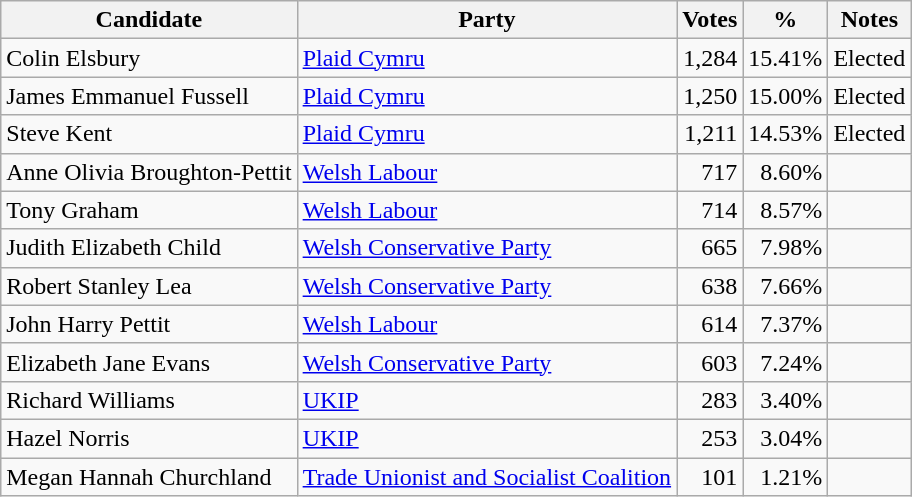<table class=wikitable style=text-align:right>
<tr>
<th>Candidate</th>
<th>Party</th>
<th>Votes</th>
<th>%</th>
<th>Notes</th>
</tr>
<tr>
<td align=left>Colin Elsbury</td>
<td align=left><a href='#'>Plaid Cymru</a></td>
<td>1,284</td>
<td>15.41%</td>
<td align=left>Elected</td>
</tr>
<tr>
<td align=left>James Emmanuel Fussell</td>
<td align=left><a href='#'>Plaid Cymru</a></td>
<td>1,250</td>
<td>15.00%</td>
<td align=left>Elected</td>
</tr>
<tr>
<td align=left>Steve Kent</td>
<td align=left><a href='#'>Plaid Cymru</a></td>
<td>1,211</td>
<td>14.53%</td>
<td align=left>Elected</td>
</tr>
<tr>
<td align=left>Anne Olivia Broughton-Pettit</td>
<td align=left><a href='#'>Welsh Labour</a></td>
<td>717</td>
<td>8.60%</td>
<td></td>
</tr>
<tr>
<td align=left>Tony Graham</td>
<td align=left><a href='#'>Welsh Labour</a></td>
<td>714</td>
<td>8.57%</td>
<td></td>
</tr>
<tr>
<td align=left>Judith Elizabeth Child</td>
<td align=left><a href='#'>Welsh Conservative Party</a></td>
<td>665</td>
<td>7.98%</td>
<td></td>
</tr>
<tr>
<td align=left>Robert Stanley Lea</td>
<td align=left><a href='#'>Welsh Conservative Party</a></td>
<td>638</td>
<td>7.66%</td>
<td></td>
</tr>
<tr>
<td align=left>John Harry Pettit</td>
<td align=left><a href='#'>Welsh Labour</a></td>
<td>614</td>
<td>7.37%</td>
<td></td>
</tr>
<tr>
<td align=left>Elizabeth Jane Evans</td>
<td align=left><a href='#'>Welsh Conservative Party</a></td>
<td>603</td>
<td>7.24%</td>
<td></td>
</tr>
<tr>
<td align=left>Richard Williams</td>
<td align=left><a href='#'>UKIP</a></td>
<td>283</td>
<td>3.40%</td>
<td></td>
</tr>
<tr>
<td align=left>Hazel Norris</td>
<td align=left><a href='#'>UKIP</a></td>
<td>253</td>
<td>3.04%</td>
<td></td>
</tr>
<tr>
<td align=left>Megan Hannah Churchland</td>
<td align=left><a href='#'>Trade Unionist and Socialist Coalition</a></td>
<td>101</td>
<td>1.21%</td>
<td></td>
</tr>
</table>
